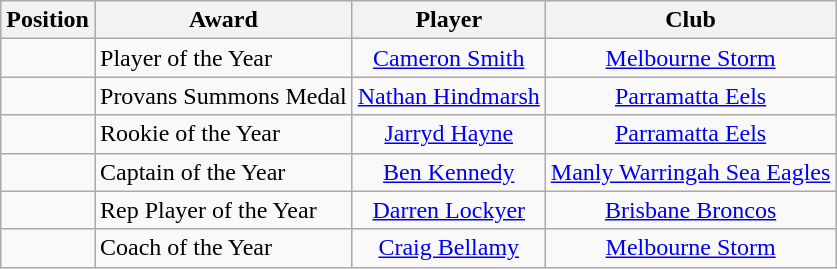<table class="wikitable" style="text-align:center;">
<tr>
<th>Position</th>
<th>Award</th>
<th>Player</th>
<th>Club</th>
</tr>
<tr>
<td></td>
<td style="text-align:left;">Player of the Year</td>
<td><a href='#'>Cameron Smith</a></td>
<td><a href='#'>Melbourne Storm</a></td>
</tr>
<tr>
<td></td>
<td style="text-align:left;">Provans Summons Medal</td>
<td><a href='#'>Nathan Hindmarsh</a></td>
<td><a href='#'>Parramatta Eels</a></td>
</tr>
<tr>
<td></td>
<td style="text-align:left;">Rookie of the Year</td>
<td><a href='#'>Jarryd Hayne</a></td>
<td><a href='#'>Parramatta Eels</a></td>
</tr>
<tr>
<td></td>
<td style="text-align:left;">Captain of the Year</td>
<td><a href='#'>Ben Kennedy</a></td>
<td><a href='#'>Manly Warringah Sea Eagles</a></td>
</tr>
<tr>
<td></td>
<td style="text-align:left;">Rep Player of the Year</td>
<td><a href='#'>Darren Lockyer</a></td>
<td><a href='#'>Brisbane Broncos</a></td>
</tr>
<tr>
<td></td>
<td style="text-align:left;">Coach of the Year</td>
<td><a href='#'>Craig Bellamy</a></td>
<td><a href='#'>Melbourne Storm</a></td>
</tr>
</table>
